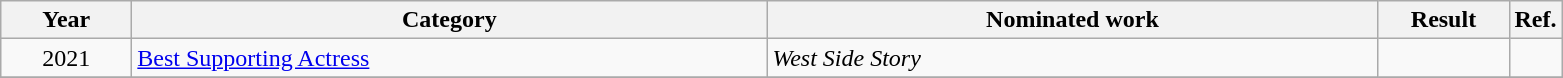<table class=wikitable>
<tr>
<th scope="col" style="width:5em;">Year</th>
<th scope="col" style="width:26em;">Category</th>
<th scope="col" style="width:25em;">Nominated work</th>
<th scope="col" style="width:5em;">Result</th>
<th>Ref.</th>
</tr>
<tr>
<td style="text-align:center;">2021</td>
<td><a href='#'>Best Supporting Actress</a></td>
<td><em>West Side Story</em></td>
<td></td>
<td style="text-align:center;"></td>
</tr>
<tr>
</tr>
</table>
